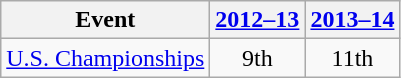<table class="wikitable" style="text-align:center">
<tr>
<th>Event</th>
<th><a href='#'>2012–13</a></th>
<th><a href='#'>2013–14</a></th>
</tr>
<tr>
<td align=left><a href='#'>U.S. Championships</a></td>
<td>9th</td>
<td>11th</td>
</tr>
</table>
